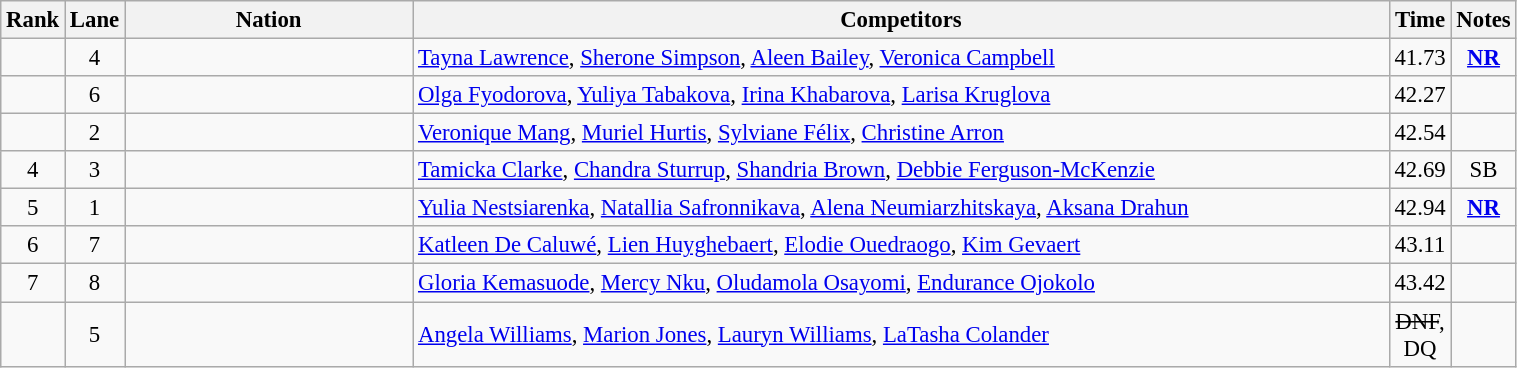<table class="wikitable sortable"  style="width:80%; text-align:center; font-size:95%;">
<tr>
<th width=15>Rank</th>
<th width=15>Lane</th>
<th width=200>Nation</th>
<th width=700>Competitors</th>
<th width=15>Time</th>
<th width=15>Notes</th>
</tr>
<tr>
<td></td>
<td>4</td>
<td align=left></td>
<td align=left><a href='#'>Tayna Lawrence</a>, <a href='#'>Sherone Simpson</a>, <a href='#'>Aleen Bailey</a>, <a href='#'>Veronica Campbell</a></td>
<td>41.73</td>
<td><strong><a href='#'>NR</a></strong></td>
</tr>
<tr>
<td></td>
<td>6</td>
<td align=left></td>
<td align=left><a href='#'>Olga Fyodorova</a>, <a href='#'>Yuliya Tabakova</a>, <a href='#'>Irina Khabarova</a>, <a href='#'>Larisa Kruglova</a></td>
<td>42.27</td>
<td></td>
</tr>
<tr>
<td></td>
<td>2</td>
<td align=left></td>
<td align=left><a href='#'>Veronique Mang</a>, <a href='#'>Muriel Hurtis</a>, <a href='#'>Sylviane Félix</a>, <a href='#'>Christine Arron</a></td>
<td>42.54</td>
<td></td>
</tr>
<tr>
<td>4</td>
<td>3</td>
<td align=left></td>
<td align=left><a href='#'>Tamicka Clarke</a>, <a href='#'>Chandra Sturrup</a>, <a href='#'>Shandria Brown</a>, <a href='#'>Debbie Ferguson-McKenzie</a></td>
<td>42.69</td>
<td>SB</td>
</tr>
<tr>
<td>5</td>
<td>1</td>
<td align=left></td>
<td align=left><a href='#'>Yulia Nestsiarenka</a>, <a href='#'>Natallia Safronnikava</a>, <a href='#'>Alena Neumiarzhitskaya</a>, <a href='#'>Aksana Drahun</a></td>
<td>42.94</td>
<td><strong><a href='#'>NR</a></strong></td>
</tr>
<tr>
<td>6</td>
<td>7</td>
<td align=left></td>
<td align=left><a href='#'>Katleen De Caluwé</a>, <a href='#'>Lien Huyghebaert</a>, <a href='#'>Elodie Ouedraogo</a>, <a href='#'>Kim Gevaert</a></td>
<td>43.11</td>
<td></td>
</tr>
<tr>
<td>7</td>
<td>8</td>
<td align=left></td>
<td align=left><a href='#'>Gloria Kemasuode</a>, <a href='#'>Mercy Nku</a>, <a href='#'>Oludamola Osayomi</a>, <a href='#'>Endurance Ojokolo</a></td>
<td>43.42</td>
<td></td>
</tr>
<tr>
<td></td>
<td>5</td>
<td align=left></td>
<td align=left><a href='#'>Angela Williams</a>, <a href='#'>Marion Jones</a>, <a href='#'>Lauryn Williams</a>, <a href='#'>LaTasha Colander</a></td>
<td><s>DNF</s>, DQ</td>
<td></td>
</tr>
</table>
